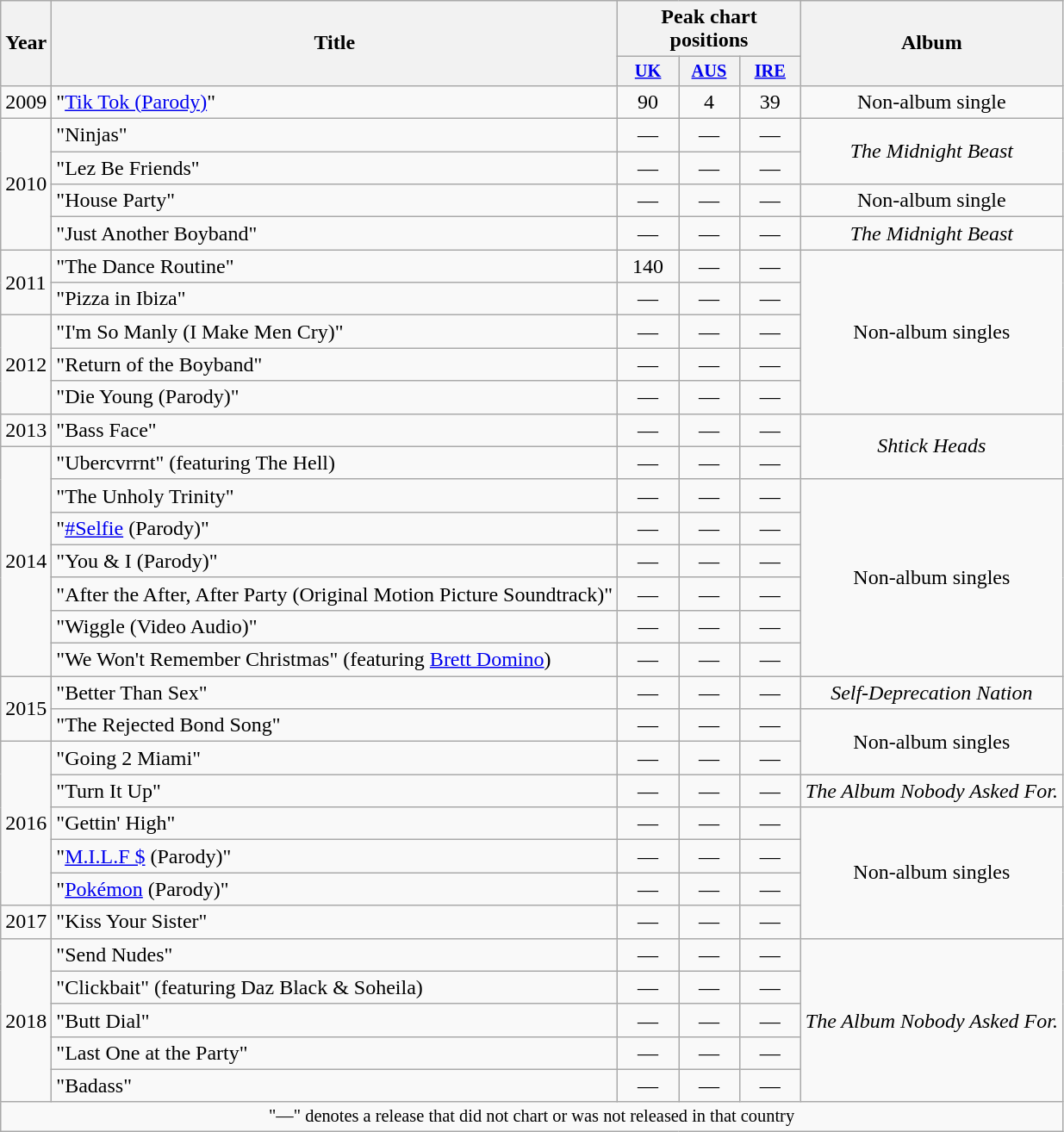<table class="wikitable">
<tr>
<th rowspan="2">Year</th>
<th rowspan="2">Title</th>
<th colspan="3">Peak chart positions</th>
<th rowspan="2">Album</th>
</tr>
<tr>
<th style="width:3em;font-size:85%"><a href='#'>UK</a><br></th>
<th style="width:3em;font-size:85%"><a href='#'>AUS</a><br></th>
<th style="width:3em;font-size:85%"><a href='#'>IRE</a><br></th>
</tr>
<tr>
<td>2009</td>
<td>"<a href='#'>Tik Tok (Parody)</a>"</td>
<td align=center>90</td>
<td align=center>4</td>
<td align=center>39</td>
<td style="text-align:center;">Non-album single</td>
</tr>
<tr>
<td rowspan="4">2010</td>
<td>"Ninjas"</td>
<td align=center>—</td>
<td align=center>—</td>
<td align=center>—</td>
<td rowspan="2" style="text-align:center;"><em>The Midnight Beast</em></td>
</tr>
<tr>
<td>"Lez Be Friends"</td>
<td align=center>—</td>
<td align=center>—</td>
<td align=center>—</td>
</tr>
<tr>
<td>"House Party"</td>
<td align=center>—</td>
<td align=center>—</td>
<td align=center>—</td>
<td style="text-align:center;">Non-album single</td>
</tr>
<tr>
<td>"Just Another Boyband"</td>
<td align=center>—</td>
<td align=center>—</td>
<td align=center>—</td>
<td style="text-align:center;"><em>The Midnight Beast</em></td>
</tr>
<tr>
<td rowspan="2">2011</td>
<td>"The Dance Routine"</td>
<td align=center>140</td>
<td align=center>—</td>
<td align=center>—</td>
<td rowspan="5" style="text-align:center;">Non-album singles</td>
</tr>
<tr>
<td>"Pizza in Ibiza"</td>
<td align=center>—</td>
<td align=center>—</td>
<td align=center>—</td>
</tr>
<tr>
<td rowspan="3">2012</td>
<td>"I'm So Manly (I Make Men Cry)"</td>
<td align=center>—</td>
<td align=center>—</td>
<td align=center>—</td>
</tr>
<tr>
<td>"Return of the Boyband"</td>
<td align=center>—</td>
<td align=center>—</td>
<td align=center>—</td>
</tr>
<tr>
<td>"Die Young (Parody)"</td>
<td align=center>—</td>
<td align=center>—</td>
<td align=center>—</td>
</tr>
<tr>
<td>2013</td>
<td>"Bass Face"</td>
<td align=center>—</td>
<td align=center>—</td>
<td align=center>—</td>
<td rowspan="2" style="text-align:center;"><em>Shtick Heads</em></td>
</tr>
<tr>
<td rowspan="7">2014</td>
<td>"Ubercvrrnt" (featuring The Hell)</td>
<td align=center>—</td>
<td align=center>—</td>
<td align=center>—</td>
</tr>
<tr>
<td>"The Unholy Trinity"</td>
<td align=center>—</td>
<td align=center>—</td>
<td align=center>—</td>
<td rowspan="6" style="text-align:center;">Non-album singles</td>
</tr>
<tr>
<td>"<a href='#'>#Selfie</a> (Parody)"</td>
<td align=center>—</td>
<td align=center>—</td>
<td align=center>—</td>
</tr>
<tr>
<td>"You & I (Parody)"</td>
<td align=center>—</td>
<td align=center>—</td>
<td align=center>—</td>
</tr>
<tr>
<td>"After the After, After Party (Original Motion Picture Soundtrack)"</td>
<td align=center>—</td>
<td align=center>—</td>
<td align=center>—</td>
</tr>
<tr>
<td>"Wiggle (Video Audio)"</td>
<td align=center>—</td>
<td align=center>—</td>
<td align=center>—</td>
</tr>
<tr>
<td>"We Won't Remember Christmas" (featuring <a href='#'>Brett Domino</a>)</td>
<td align=center>—</td>
<td align=center>—</td>
<td align=center>—</td>
</tr>
<tr>
<td rowspan="2">2015</td>
<td>"Better Than Sex"</td>
<td align=center>—</td>
<td align=center>—</td>
<td align=center>—</td>
<td style="text-align:center;"><em>Self-Deprecation Nation</em></td>
</tr>
<tr>
<td>"The Rejected Bond Song"</td>
<td align=center>—</td>
<td align=center>—</td>
<td align=center>—</td>
<td rowspan="2" style="text-align:center;">Non-album singles</td>
</tr>
<tr>
<td rowspan="5">2016</td>
<td>"Going 2 Miami"</td>
<td align=center>—</td>
<td align=center>—</td>
<td align=center>—</td>
</tr>
<tr>
<td>"Turn It Up"</td>
<td align=center>—</td>
<td align=center>—</td>
<td align=center>—</td>
<td style="text-align:center;"><em>The Album Nobody Asked For.</em></td>
</tr>
<tr>
<td>"Gettin' High"</td>
<td align=center>—</td>
<td align=center>—</td>
<td align=center>—</td>
<td rowspan="4" style="text-align:center;">Non-album singles</td>
</tr>
<tr>
<td>"<a href='#'>M.I.L.F $</a> (Parody)"</td>
<td align=center>—</td>
<td align=center>—</td>
<td align=center>—</td>
</tr>
<tr>
<td>"<a href='#'>Pokémon</a> (Parody)"</td>
<td align=center>—</td>
<td align=center>—</td>
<td align=center>—</td>
</tr>
<tr>
<td>2017</td>
<td>"Kiss Your Sister"</td>
<td align=center>—</td>
<td align=center>—</td>
<td align=center>—</td>
</tr>
<tr>
<td rowspan="5">2018</td>
<td>"Send Nudes"</td>
<td align=center>—</td>
<td align=center>—</td>
<td align=center>—</td>
<td rowspan="5" style="text-align:center;"><em>The Album Nobody Asked For.</em></td>
</tr>
<tr>
<td>"Clickbait" (featuring Daz Black & Soheila)</td>
<td align=center>—</td>
<td align=center>—</td>
<td align=center>—</td>
</tr>
<tr>
<td>"Butt Dial"</td>
<td align=center>—</td>
<td align=center>—</td>
<td align=center>—</td>
</tr>
<tr>
<td>"Last One at the Party"</td>
<td align=center>—</td>
<td align=center>—</td>
<td align=center>—</td>
</tr>
<tr>
<td>"Badass"</td>
<td align=center>—</td>
<td align=center>—</td>
<td align=center>—</td>
</tr>
<tr>
<td style="text-align:center; font-size:85%;" colspan=6 align=center>"—" denotes a release that did not chart or was not released in that country</td>
</tr>
</table>
